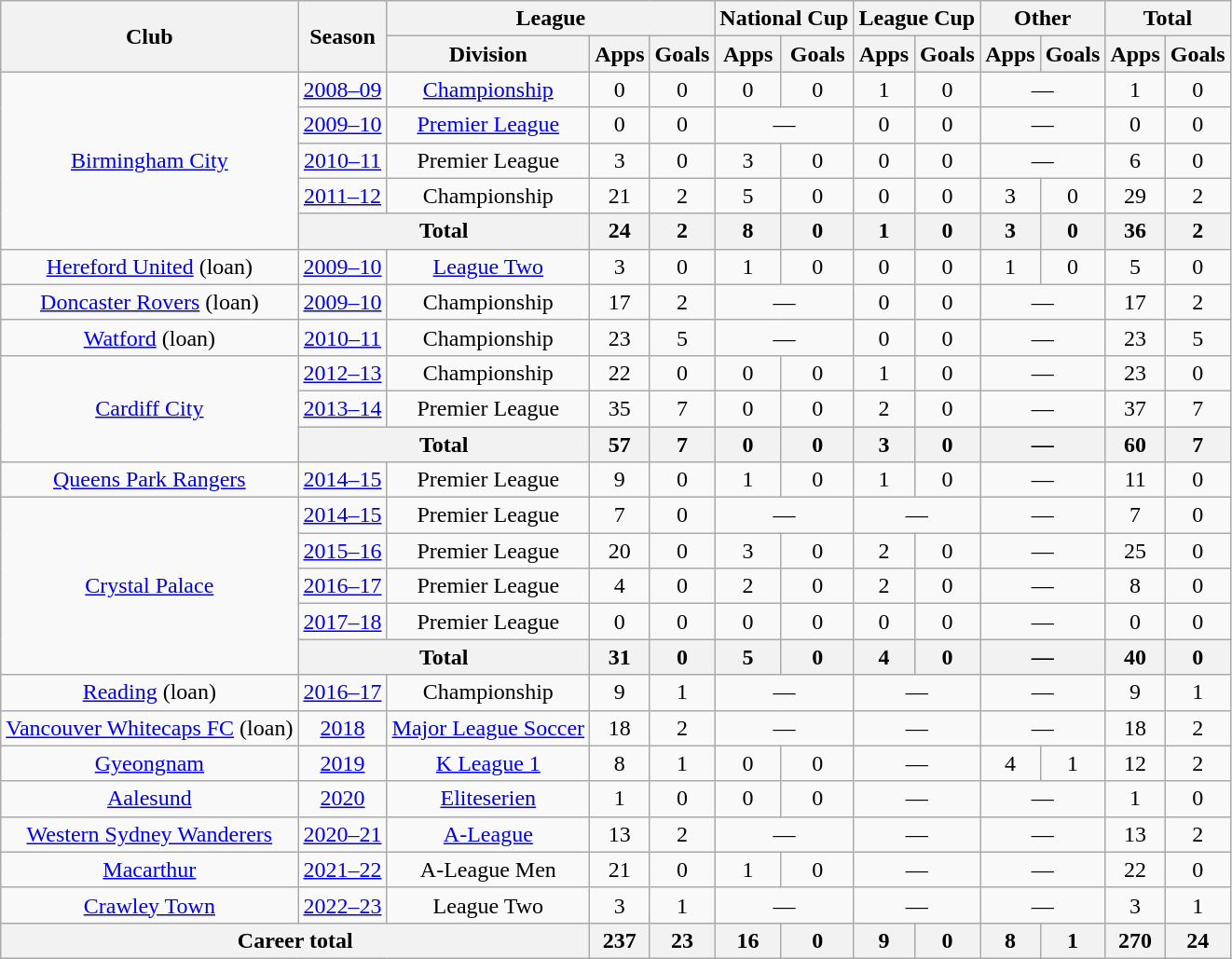<table class="wikitable" style="text-align: center">
<tr>
<th rowspan=2>Club</th>
<th rowspan=2>Season</th>
<th colspan=3>League</th>
<th colspan=2>National Cup</th>
<th colspan=2>League Cup</th>
<th colspan=2>Other</th>
<th colspan=2>Total</th>
</tr>
<tr>
<th>Division</th>
<th>Apps</th>
<th>Goals</th>
<th>Apps</th>
<th>Goals</th>
<th>Apps</th>
<th>Goals</th>
<th>Apps</th>
<th>Goals</th>
<th>Apps</th>
<th>Goals</th>
</tr>
<tr>
<td rowspan=5><a href='#'>Birmingham City</a></td>
<td><a href='#'>2008–09</a></td>
<td><a href='#'>Championship</a></td>
<td>0</td>
<td>0</td>
<td>0</td>
<td>0</td>
<td>1</td>
<td>0</td>
<td colspan=2>—</td>
<td>1</td>
<td>0</td>
</tr>
<tr>
<td><a href='#'>2009–10</a></td>
<td><a href='#'>Premier League</a></td>
<td>0</td>
<td>0</td>
<td colspan=2>—</td>
<td>0</td>
<td>0</td>
<td colspan=2>—</td>
<td>0</td>
<td>0</td>
</tr>
<tr>
<td><a href='#'>2010–11</a></td>
<td>Premier League</td>
<td>3</td>
<td>0</td>
<td>3</td>
<td>0</td>
<td>0</td>
<td>0</td>
<td colspan=2>—</td>
<td>6</td>
<td>0</td>
</tr>
<tr>
<td><a href='#'>2011–12</a></td>
<td>Championship</td>
<td>21</td>
<td>2</td>
<td>5</td>
<td>0</td>
<td>0</td>
<td>0</td>
<td>3</td>
<td>0</td>
<td>29</td>
<td>2</td>
</tr>
<tr>
<th colspan=2>Total</th>
<th>24</th>
<th>2</th>
<th>8</th>
<th>0</th>
<th>1</th>
<th>0</th>
<th>3</th>
<th>0</th>
<th>36</th>
<th>2</th>
</tr>
<tr>
<td><a href='#'>Hereford United</a> (loan)</td>
<td><a href='#'>2009–10</a></td>
<td><a href='#'>League Two</a></td>
<td>3</td>
<td>0</td>
<td>1</td>
<td>0</td>
<td>0</td>
<td>0</td>
<td>1</td>
<td>0</td>
<td>5</td>
<td>0</td>
</tr>
<tr>
<td><a href='#'>Doncaster Rovers</a> (loan)</td>
<td><a href='#'>2009–10</a></td>
<td>Championship</td>
<td>17</td>
<td>2</td>
<td colspan=2>—</td>
<td>0</td>
<td>0</td>
<td colspan=2>—</td>
<td>17</td>
<td>2</td>
</tr>
<tr>
<td><a href='#'>Watford</a> (loan)</td>
<td><a href='#'>2010–11</a></td>
<td>Championship</td>
<td>23</td>
<td>5</td>
<td colspan=2>—</td>
<td>0</td>
<td>0</td>
<td colspan=2>—</td>
<td>23</td>
<td>5</td>
</tr>
<tr>
<td rowspan=3><a href='#'>Cardiff City</a></td>
<td><a href='#'>2012–13</a></td>
<td>Championship</td>
<td>22</td>
<td>0</td>
<td>0</td>
<td>0</td>
<td>1</td>
<td>0</td>
<td colspan=2>—</td>
<td>23</td>
<td>0</td>
</tr>
<tr>
<td><a href='#'>2013–14</a></td>
<td>Premier League</td>
<td>35</td>
<td>7</td>
<td>0</td>
<td>0</td>
<td>2</td>
<td>0</td>
<td colspan=2>—</td>
<td>37</td>
<td>7</td>
</tr>
<tr>
<th colspan=2>Total</th>
<th>57</th>
<th>7</th>
<th>0</th>
<th>0</th>
<th>3</th>
<th>0</th>
<th colspan=2>—</th>
<th>60</th>
<th>7</th>
</tr>
<tr>
<td><a href='#'>Queens Park Rangers</a></td>
<td><a href='#'>2014–15</a></td>
<td>Premier League</td>
<td>9</td>
<td>0</td>
<td>1</td>
<td>0</td>
<td>1</td>
<td>0</td>
<td colspan=2>—</td>
<td>11</td>
<td>0</td>
</tr>
<tr>
<td rowspan=5><a href='#'>Crystal Palace</a></td>
<td><a href='#'>2014–15</a></td>
<td>Premier League</td>
<td>7</td>
<td>0</td>
<td colspan=2>—</td>
<td colspan=2>—</td>
<td colspan=2>—</td>
<td>7</td>
<td>0</td>
</tr>
<tr>
<td><a href='#'>2015–16</a></td>
<td>Premier League</td>
<td>20</td>
<td>0</td>
<td>3</td>
<td>0</td>
<td>2</td>
<td>0</td>
<td colspan=2>—</td>
<td>25</td>
<td>0</td>
</tr>
<tr>
<td><a href='#'>2016–17</a></td>
<td>Premier League</td>
<td>4</td>
<td>0</td>
<td>2</td>
<td>0</td>
<td>2</td>
<td>0</td>
<td colspan=2>—</td>
<td>8</td>
<td>0</td>
</tr>
<tr>
<td><a href='#'>2017–18</a></td>
<td>Premier League</td>
<td>0</td>
<td>0</td>
<td>0</td>
<td>0</td>
<td>0</td>
<td>0</td>
<td colspan=2>—</td>
<td>0</td>
<td>0</td>
</tr>
<tr>
<th colspan=2>Total</th>
<th>31</th>
<th>0</th>
<th>5</th>
<th>0</th>
<th>4</th>
<th>0</th>
<th colspan=2>—</th>
<th>40</th>
<th>0</th>
</tr>
<tr>
<td><a href='#'>Reading</a> (loan)</td>
<td><a href='#'>2016–17</a></td>
<td>Championship</td>
<td>9</td>
<td>1</td>
<td colspan=2>—</td>
<td colspan=2>—</td>
<td colspan=2>—</td>
<td>9</td>
<td>1</td>
</tr>
<tr>
<td><a href='#'>Vancouver Whitecaps FC</a> (loan)</td>
<td><a href='#'>2018</a></td>
<td><a href='#'>Major League Soccer</a></td>
<td>18</td>
<td>2</td>
<td colspan=2>—</td>
<td colspan=2>—</td>
<td colspan=2>—</td>
<td>18</td>
<td>2</td>
</tr>
<tr>
<td><a href='#'>Gyeongnam</a></td>
<td><a href='#'>2019</a></td>
<td><a href='#'>K League 1</a></td>
<td>8</td>
<td>1</td>
<td>0</td>
<td>0</td>
<td colspan=2>—</td>
<td>4</td>
<td>1</td>
<td>12</td>
<td>2</td>
</tr>
<tr>
<td><a href='#'>Aalesund</a></td>
<td><a href='#'>2020</a></td>
<td><a href='#'>Eliteserien</a></td>
<td>1</td>
<td>0</td>
<td>0</td>
<td>0</td>
<td colspan=2>—</td>
<td colspan=2>—</td>
<td>1</td>
<td>0</td>
</tr>
<tr>
<td><a href='#'>Western Sydney Wanderers</a></td>
<td><a href='#'>2020–21</a></td>
<td><a href='#'>A-League</a></td>
<td>13</td>
<td>2</td>
<td colspan=2>—</td>
<td colspan=2>—</td>
<td colspan=2>—</td>
<td>13</td>
<td>2</td>
</tr>
<tr>
<td><a href='#'>Macarthur</a></td>
<td><a href='#'>2021–22</a></td>
<td>A-League Men</td>
<td>21</td>
<td>0</td>
<td>1</td>
<td>0</td>
<td colspan=2>—</td>
<td colspan=2>—</td>
<td>22</td>
<td>0</td>
</tr>
<tr>
<td><a href='#'>Crawley Town</a></td>
<td><a href='#'>2022–23</a></td>
<td>League Two</td>
<td>3</td>
<td>1</td>
<td colspan=2>—</td>
<td colspan=2>—</td>
<td colspan=2>—</td>
<td>3</td>
<td>1</td>
</tr>
<tr>
<th colspan=3>Career total</th>
<th>237</th>
<th>23</th>
<th>16</th>
<th>0</th>
<th>9</th>
<th>0</th>
<th>8</th>
<th>1</th>
<th>270</th>
<th>24</th>
</tr>
</table>
